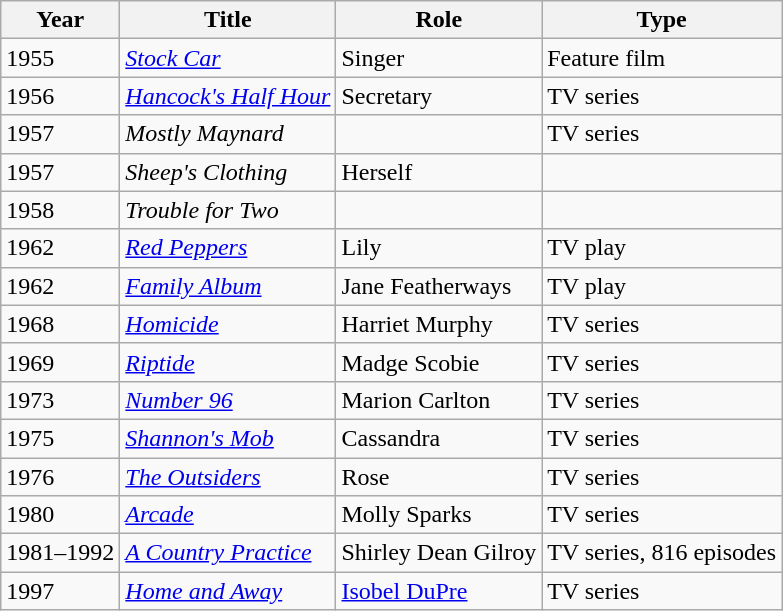<table class="wikitable">
<tr>
<th>Year</th>
<th>Title</th>
<th>Role</th>
<th>Type</th>
</tr>
<tr>
<td>1955</td>
<td><em><a href='#'>Stock Car</a></em></td>
<td>Singer</td>
<td>Feature film</td>
</tr>
<tr>
<td>1956</td>
<td><em><a href='#'>Hancock's Half Hour</a></em></td>
<td>Secretary</td>
<td>TV series</td>
</tr>
<tr>
<td>1957</td>
<td><em>Mostly Maynard</em></td>
<td></td>
<td>TV series</td>
</tr>
<tr>
<td>1957</td>
<td><em>Sheep's Clothing</em></td>
<td>Herself</td>
<td></td>
</tr>
<tr>
<td>1958</td>
<td><em>Trouble for Two</em></td>
<td></td>
<td></td>
</tr>
<tr>
<td>1962</td>
<td><em><a href='#'>Red Peppers</a></em></td>
<td>Lily</td>
<td>TV play</td>
</tr>
<tr>
<td>1962</td>
<td><em><a href='#'>Family Album</a></em></td>
<td>Jane Featherways</td>
<td>TV play</td>
</tr>
<tr>
<td>1968</td>
<td><em><a href='#'>Homicide</a></em></td>
<td>Harriet Murphy</td>
<td>TV series</td>
</tr>
<tr>
<td>1969</td>
<td><em><a href='#'>Riptide</a></em></td>
<td>Madge Scobie</td>
<td>TV series</td>
</tr>
<tr>
<td>1973</td>
<td><em><a href='#'>Number 96</a></em></td>
<td>Marion Carlton</td>
<td>TV series</td>
</tr>
<tr>
<td>1975</td>
<td><em><a href='#'>Shannon's Mob</a></em></td>
<td>Cassandra</td>
<td>TV series</td>
</tr>
<tr>
<td>1976</td>
<td><em><a href='#'>The Outsiders</a></em></td>
<td>Rose</td>
<td>TV series</td>
</tr>
<tr>
<td>1980</td>
<td><em><a href='#'>Arcade</a></em></td>
<td>Molly Sparks</td>
<td>TV series</td>
</tr>
<tr>
<td>1981–1992</td>
<td><em><a href='#'>A Country Practice</a></em></td>
<td>Shirley Dean Gilroy</td>
<td>TV series, 816 episodes</td>
</tr>
<tr>
<td>1997</td>
<td><em><a href='#'>Home and Away</a></em></td>
<td><a href='#'>Isobel DuPre</a></td>
<td>TV series</td>
</tr>
</table>
